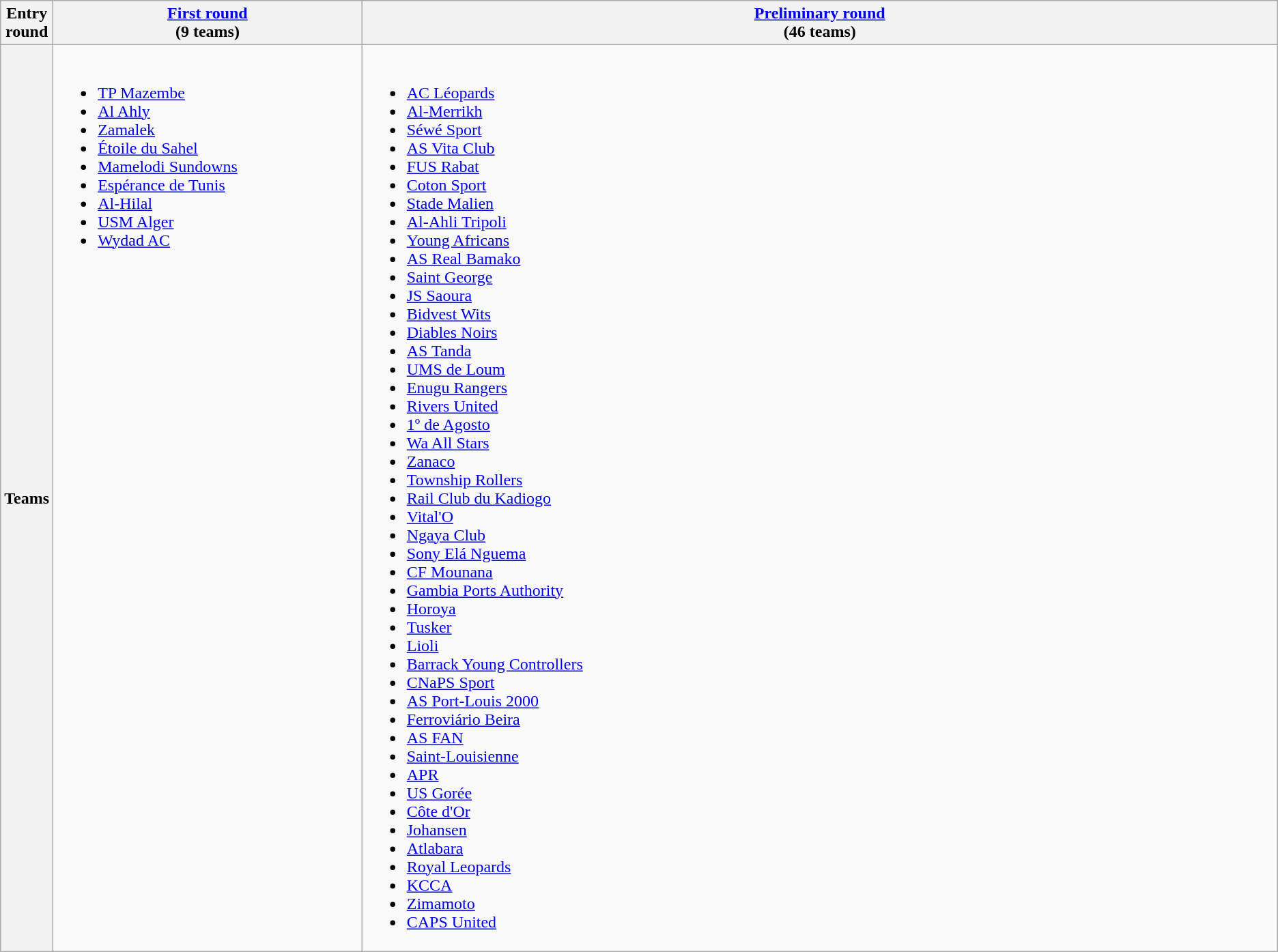<table class="wikitable">
<tr>
<th>Entry round</th>
<th width=25%><a href='#'>First round</a><br>(9 teams)</th>
<th width=75%><a href='#'>Preliminary round</a><br>(46 teams)</th>
</tr>
<tr>
<th>Teams</th>
<td valign=top><br><ul><li> <a href='#'>TP Mazembe</a> </li><li> <a href='#'>Al Ahly</a> </li><li> <a href='#'>Zamalek</a> </li><li> <a href='#'>Étoile du Sahel</a> </li><li> <a href='#'>Mamelodi Sundowns</a> </li><li> <a href='#'>Espérance de Tunis</a> </li><li> <a href='#'>Al-Hilal</a> </li><li> <a href='#'>USM Alger</a> </li><li> <a href='#'>Wydad AC</a> </li></ul></td>
<td valign=top><br><ul><li> <a href='#'>AC Léopards</a> </li><li> <a href='#'>Al-Merrikh</a> </li><li> <a href='#'>Séwé Sport</a> </li><li> <a href='#'>AS Vita Club</a> </li><li> <a href='#'>FUS Rabat</a> </li><li> <a href='#'>Coton Sport</a> </li><li> <a href='#'>Stade Malien</a> </li><li> <a href='#'>Al-Ahli Tripoli</a> </li><li> <a href='#'>Young Africans</a> </li><li> <a href='#'>AS Real Bamako</a> </li><li> <a href='#'>Saint George</a> </li><li> <a href='#'>JS Saoura</a></li><li> <a href='#'>Bidvest Wits</a></li><li> <a href='#'>Diables Noirs</a></li><li> <a href='#'>AS Tanda</a></li><li> <a href='#'>UMS de Loum</a></li><li> <a href='#'>Enugu Rangers</a></li><li> <a href='#'>Rivers United</a></li><li> <a href='#'>1º de Agosto</a></li><li> <a href='#'>Wa All Stars</a></li><li> <a href='#'>Zanaco</a></li><li> <a href='#'>Township Rollers</a></li><li> <a href='#'>Rail Club du Kadiogo</a></li><li> <a href='#'>Vital'O</a></li><li> <a href='#'>Ngaya Club</a></li><li> <a href='#'>Sony Elá Nguema</a></li><li> <a href='#'>CF Mounana</a></li><li> <a href='#'>Gambia Ports Authority</a></li><li> <a href='#'>Horoya</a></li><li> <a href='#'>Tusker</a></li><li> <a href='#'>Lioli</a></li><li> <a href='#'>Barrack Young Controllers</a></li><li> <a href='#'>CNaPS Sport</a></li><li> <a href='#'>AS Port-Louis 2000</a></li><li> <a href='#'>Ferroviário Beira</a></li><li> <a href='#'>AS FAN</a></li><li> <a href='#'>Saint-Louisienne</a></li><li> <a href='#'>APR</a></li><li> <a href='#'>US Gorée</a></li><li> <a href='#'>Côte d'Or</a></li><li> <a href='#'>Johansen</a></li><li> <a href='#'>Atlabara</a></li><li> <a href='#'>Royal Leopards</a></li><li> <a href='#'>KCCA</a></li><li> <a href='#'>Zimamoto</a></li><li> <a href='#'>CAPS United</a></li></ul></td>
</tr>
</table>
